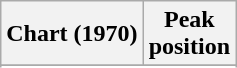<table class="wikitable sortable plainrowheaders" style="text-align:center">
<tr>
<th scope="col">Chart (1970)</th>
<th scope="col">Peak<br> position</th>
</tr>
<tr>
</tr>
<tr>
</tr>
</table>
